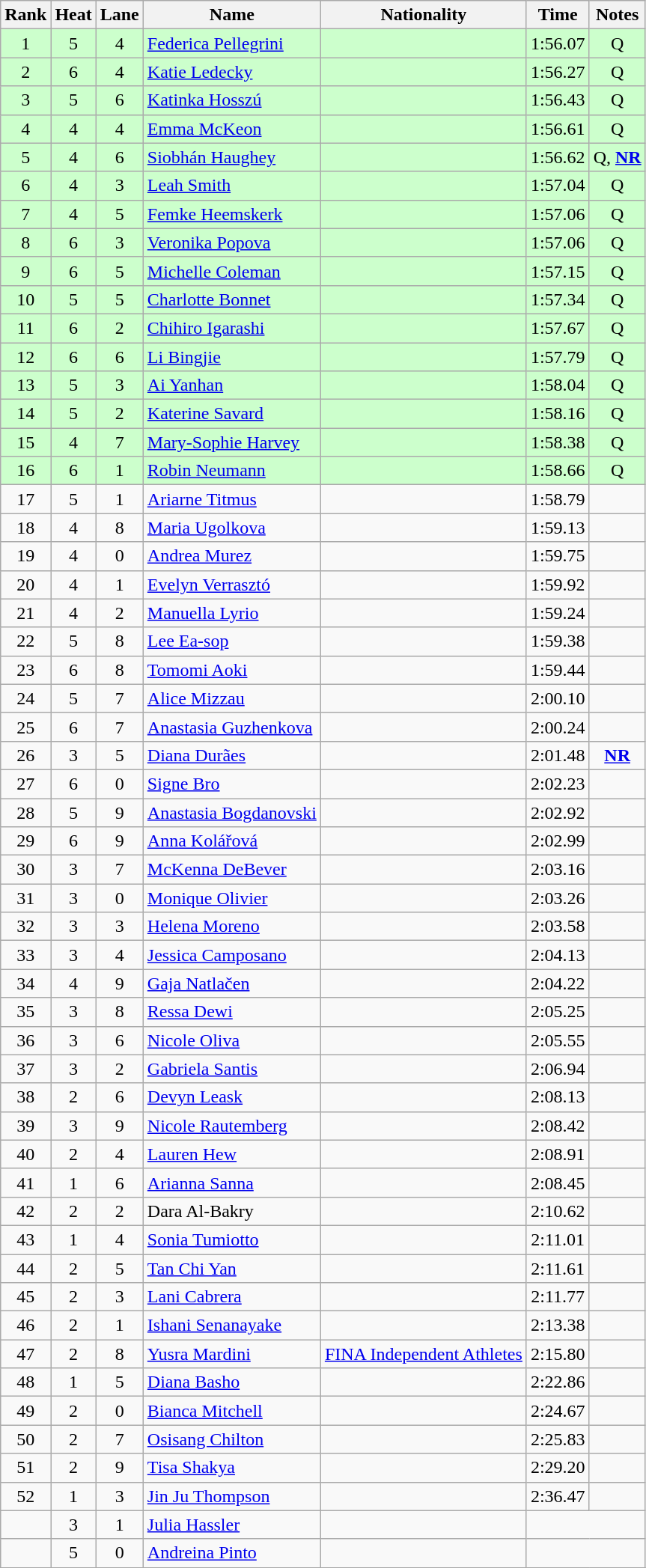<table class="wikitable sortable" style="text-align:center">
<tr>
<th>Rank</th>
<th>Heat</th>
<th>Lane</th>
<th>Name</th>
<th>Nationality</th>
<th>Time</th>
<th>Notes</th>
</tr>
<tr bgcolor=ccffcc>
<td>1</td>
<td>5</td>
<td>4</td>
<td align=left><a href='#'>Federica Pellegrini</a></td>
<td align=left></td>
<td>1:56.07</td>
<td>Q</td>
</tr>
<tr bgcolor=ccffcc>
<td>2</td>
<td>6</td>
<td>4</td>
<td align=left><a href='#'>Katie Ledecky</a></td>
<td align=left></td>
<td>1:56.27</td>
<td>Q</td>
</tr>
<tr bgcolor=ccffcc>
<td>3</td>
<td>5</td>
<td>6</td>
<td align=left><a href='#'>Katinka Hosszú</a></td>
<td align=left></td>
<td>1:56.43</td>
<td>Q</td>
</tr>
<tr bgcolor=ccffcc>
<td>4</td>
<td>4</td>
<td>4</td>
<td align=left><a href='#'>Emma McKeon</a></td>
<td align=left></td>
<td>1:56.61</td>
<td>Q</td>
</tr>
<tr bgcolor=ccffcc>
<td>5</td>
<td>4</td>
<td>6</td>
<td align=left><a href='#'>Siobhán Haughey</a></td>
<td align=left></td>
<td>1:56.62</td>
<td>Q, <strong><a href='#'>NR</a></strong></td>
</tr>
<tr bgcolor=ccffcc>
<td>6</td>
<td>4</td>
<td>3</td>
<td align=left><a href='#'>Leah Smith</a></td>
<td align=left></td>
<td>1:57.04</td>
<td>Q</td>
</tr>
<tr bgcolor=ccffcc>
<td>7</td>
<td>4</td>
<td>5</td>
<td align=left><a href='#'>Femke Heemskerk</a></td>
<td align=left></td>
<td>1:57.06</td>
<td>Q</td>
</tr>
<tr bgcolor=ccffcc>
<td>8</td>
<td>6</td>
<td>3</td>
<td align=left><a href='#'>Veronika Popova</a></td>
<td align=left></td>
<td>1:57.06</td>
<td>Q</td>
</tr>
<tr bgcolor=ccffcc>
<td>9</td>
<td>6</td>
<td>5</td>
<td align=left><a href='#'>Michelle Coleman</a></td>
<td align=left></td>
<td>1:57.15</td>
<td>Q</td>
</tr>
<tr bgcolor=ccffcc>
<td>10</td>
<td>5</td>
<td>5</td>
<td align=left><a href='#'>Charlotte Bonnet</a></td>
<td align=left></td>
<td>1:57.34</td>
<td>Q</td>
</tr>
<tr bgcolor=ccffcc>
<td>11</td>
<td>6</td>
<td>2</td>
<td align=left><a href='#'>Chihiro Igarashi</a></td>
<td align=left></td>
<td>1:57.67</td>
<td>Q</td>
</tr>
<tr bgcolor=ccffcc>
<td>12</td>
<td>6</td>
<td>6</td>
<td align=left><a href='#'>Li Bingjie</a></td>
<td align=left></td>
<td>1:57.79</td>
<td>Q</td>
</tr>
<tr bgcolor=ccffcc>
<td>13</td>
<td>5</td>
<td>3</td>
<td align=left><a href='#'>Ai Yanhan</a></td>
<td align=left></td>
<td>1:58.04</td>
<td>Q</td>
</tr>
<tr bgcolor=ccffcc>
<td>14</td>
<td>5</td>
<td>2</td>
<td align=left><a href='#'>Katerine Savard</a></td>
<td align=left></td>
<td>1:58.16</td>
<td>Q</td>
</tr>
<tr bgcolor=ccffcc>
<td>15</td>
<td>4</td>
<td>7</td>
<td align=left><a href='#'>Mary-Sophie Harvey</a></td>
<td align=left></td>
<td>1:58.38</td>
<td>Q</td>
</tr>
<tr bgcolor=ccffcc>
<td>16</td>
<td>6</td>
<td>1</td>
<td align=left><a href='#'>Robin Neumann</a></td>
<td align=left></td>
<td>1:58.66</td>
<td>Q</td>
</tr>
<tr>
<td>17</td>
<td>5</td>
<td>1</td>
<td align=left><a href='#'>Ariarne Titmus</a></td>
<td align=left></td>
<td>1:58.79</td>
<td></td>
</tr>
<tr>
<td>18</td>
<td>4</td>
<td>8</td>
<td align=left><a href='#'>Maria Ugolkova</a></td>
<td align=left></td>
<td>1:59.13</td>
<td></td>
</tr>
<tr>
<td>19</td>
<td>4</td>
<td>0</td>
<td align=left><a href='#'>Andrea Murez</a></td>
<td align=left></td>
<td>1:59.75</td>
<td></td>
</tr>
<tr>
<td>20</td>
<td>4</td>
<td>1</td>
<td align=left><a href='#'>Evelyn Verrasztó</a></td>
<td align=left></td>
<td>1:59.92</td>
<td></td>
</tr>
<tr>
<td>21</td>
<td>4</td>
<td>2</td>
<td align=left><a href='#'>Manuella Lyrio</a></td>
<td align=left></td>
<td>1:59.24</td>
<td></td>
</tr>
<tr>
<td>22</td>
<td>5</td>
<td>8</td>
<td align=left><a href='#'>Lee Ea-sop</a></td>
<td align=left></td>
<td>1:59.38</td>
<td></td>
</tr>
<tr>
<td>23</td>
<td>6</td>
<td>8</td>
<td align=left><a href='#'>Tomomi Aoki</a></td>
<td align=left></td>
<td>1:59.44</td>
<td></td>
</tr>
<tr>
<td>24</td>
<td>5</td>
<td>7</td>
<td align=left><a href='#'>Alice Mizzau</a></td>
<td align=left></td>
<td>2:00.10</td>
<td></td>
</tr>
<tr>
<td>25</td>
<td>6</td>
<td>7</td>
<td align=left><a href='#'>Anastasia Guzhenkova</a></td>
<td align=left></td>
<td>2:00.24</td>
<td></td>
</tr>
<tr>
<td>26</td>
<td>3</td>
<td>5</td>
<td align=left><a href='#'>Diana Durães</a></td>
<td align=left></td>
<td>2:01.48</td>
<td><strong><a href='#'>NR</a></strong></td>
</tr>
<tr>
<td>27</td>
<td>6</td>
<td>0</td>
<td align=left><a href='#'>Signe Bro</a></td>
<td align=left></td>
<td>2:02.23</td>
<td></td>
</tr>
<tr>
<td>28</td>
<td>5</td>
<td>9</td>
<td align=left><a href='#'>Anastasia Bogdanovski</a></td>
<td align=left></td>
<td>2:02.92</td>
<td></td>
</tr>
<tr>
<td>29</td>
<td>6</td>
<td>9</td>
<td align=left><a href='#'>Anna Kolářová</a></td>
<td align=left></td>
<td>2:02.99</td>
<td></td>
</tr>
<tr>
<td>30</td>
<td>3</td>
<td>7</td>
<td align=left><a href='#'>McKenna DeBever</a></td>
<td align=left></td>
<td>2:03.16</td>
<td></td>
</tr>
<tr>
<td>31</td>
<td>3</td>
<td>0</td>
<td align=left><a href='#'>Monique Olivier</a></td>
<td align=left></td>
<td>2:03.26</td>
<td></td>
</tr>
<tr>
<td>32</td>
<td>3</td>
<td>3</td>
<td align=left><a href='#'>Helena Moreno</a></td>
<td align=left></td>
<td>2:03.58</td>
<td></td>
</tr>
<tr>
<td>33</td>
<td>3</td>
<td>4</td>
<td align=left><a href='#'>Jessica Camposano</a></td>
<td align=left></td>
<td>2:04.13</td>
<td></td>
</tr>
<tr>
<td>34</td>
<td>4</td>
<td>9</td>
<td align=left><a href='#'>Gaja Natlačen</a></td>
<td align=left></td>
<td>2:04.22</td>
<td></td>
</tr>
<tr>
<td>35</td>
<td>3</td>
<td>8</td>
<td align=left><a href='#'>Ressa Dewi</a></td>
<td align=left></td>
<td>2:05.25</td>
<td></td>
</tr>
<tr>
<td>36</td>
<td>3</td>
<td>6</td>
<td align=left><a href='#'>Nicole Oliva</a></td>
<td align=left></td>
<td>2:05.55</td>
<td></td>
</tr>
<tr>
<td>37</td>
<td>3</td>
<td>2</td>
<td align=left><a href='#'>Gabriela Santis</a></td>
<td align=left></td>
<td>2:06.94</td>
<td></td>
</tr>
<tr>
<td>38</td>
<td>2</td>
<td>6</td>
<td align=left><a href='#'>Devyn Leask</a></td>
<td align=left></td>
<td>2:08.13</td>
<td></td>
</tr>
<tr>
<td>39</td>
<td>3</td>
<td>9</td>
<td align=left><a href='#'>Nicole Rautemberg</a></td>
<td align=left></td>
<td>2:08.42</td>
<td></td>
</tr>
<tr>
<td>40</td>
<td>2</td>
<td>4</td>
<td align=left><a href='#'>Lauren Hew</a></td>
<td align=left></td>
<td>2:08.91</td>
<td></td>
</tr>
<tr>
<td>41</td>
<td>1</td>
<td>6</td>
<td align=left><a href='#'>Arianna Sanna</a></td>
<td align=left></td>
<td>2:08.45</td>
<td></td>
</tr>
<tr>
<td>42</td>
<td>2</td>
<td>2</td>
<td align=left>Dara Al-Bakry</td>
<td align=left></td>
<td>2:10.62</td>
<td></td>
</tr>
<tr>
<td>43</td>
<td>1</td>
<td>4</td>
<td align=left><a href='#'>Sonia Tumiotto</a></td>
<td align=left></td>
<td>2:11.01</td>
<td></td>
</tr>
<tr>
<td>44</td>
<td>2</td>
<td>5</td>
<td align=left><a href='#'>Tan Chi Yan</a></td>
<td align=left></td>
<td>2:11.61</td>
<td></td>
</tr>
<tr>
<td>45</td>
<td>2</td>
<td>3</td>
<td align=left><a href='#'>Lani Cabrera</a></td>
<td align=left></td>
<td>2:11.77</td>
<td></td>
</tr>
<tr>
<td>46</td>
<td>2</td>
<td>1</td>
<td align=left><a href='#'>Ishani Senanayake</a></td>
<td align=left></td>
<td>2:13.38</td>
<td></td>
</tr>
<tr>
<td>47</td>
<td>2</td>
<td>8</td>
<td align=left><a href='#'>Yusra Mardini</a></td>
<td align=left><a href='#'>FINA Independent Athletes</a></td>
<td>2:15.80</td>
<td></td>
</tr>
<tr>
<td>48</td>
<td>1</td>
<td>5</td>
<td align=left><a href='#'>Diana Basho</a></td>
<td align=left></td>
<td>2:22.86</td>
<td></td>
</tr>
<tr>
<td>49</td>
<td>2</td>
<td>0</td>
<td align=left><a href='#'>Bianca Mitchell</a></td>
<td align=left></td>
<td>2:24.67</td>
<td></td>
</tr>
<tr>
<td>50</td>
<td>2</td>
<td>7</td>
<td align=left><a href='#'>Osisang Chilton</a></td>
<td align=left></td>
<td>2:25.83</td>
<td></td>
</tr>
<tr>
<td>51</td>
<td>2</td>
<td>9</td>
<td align=left><a href='#'>Tisa Shakya</a></td>
<td align=left></td>
<td>2:29.20</td>
<td></td>
</tr>
<tr>
<td>52</td>
<td>1</td>
<td>3</td>
<td align=left><a href='#'>Jin Ju Thompson</a></td>
<td align=left></td>
<td>2:36.47</td>
<td></td>
</tr>
<tr>
<td></td>
<td>3</td>
<td>1</td>
<td align=left><a href='#'>Julia Hassler</a></td>
<td align=left></td>
<td colspan=2></td>
</tr>
<tr>
<td></td>
<td>5</td>
<td>0</td>
<td align=left><a href='#'>Andreina Pinto</a></td>
<td align=left></td>
<td colspan=2></td>
</tr>
<tr>
</tr>
</table>
